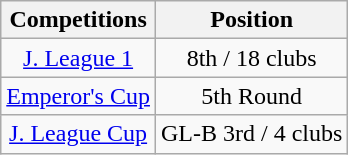<table class="wikitable" style="text-align:center;">
<tr>
<th>Competitions</th>
<th>Position</th>
</tr>
<tr>
<td><a href='#'>J. League 1</a></td>
<td>8th / 18 clubs</td>
</tr>
<tr>
<td><a href='#'>Emperor's Cup</a></td>
<td>5th Round</td>
</tr>
<tr>
<td><a href='#'>J. League Cup</a></td>
<td>GL-B 3rd / 4 clubs</td>
</tr>
</table>
